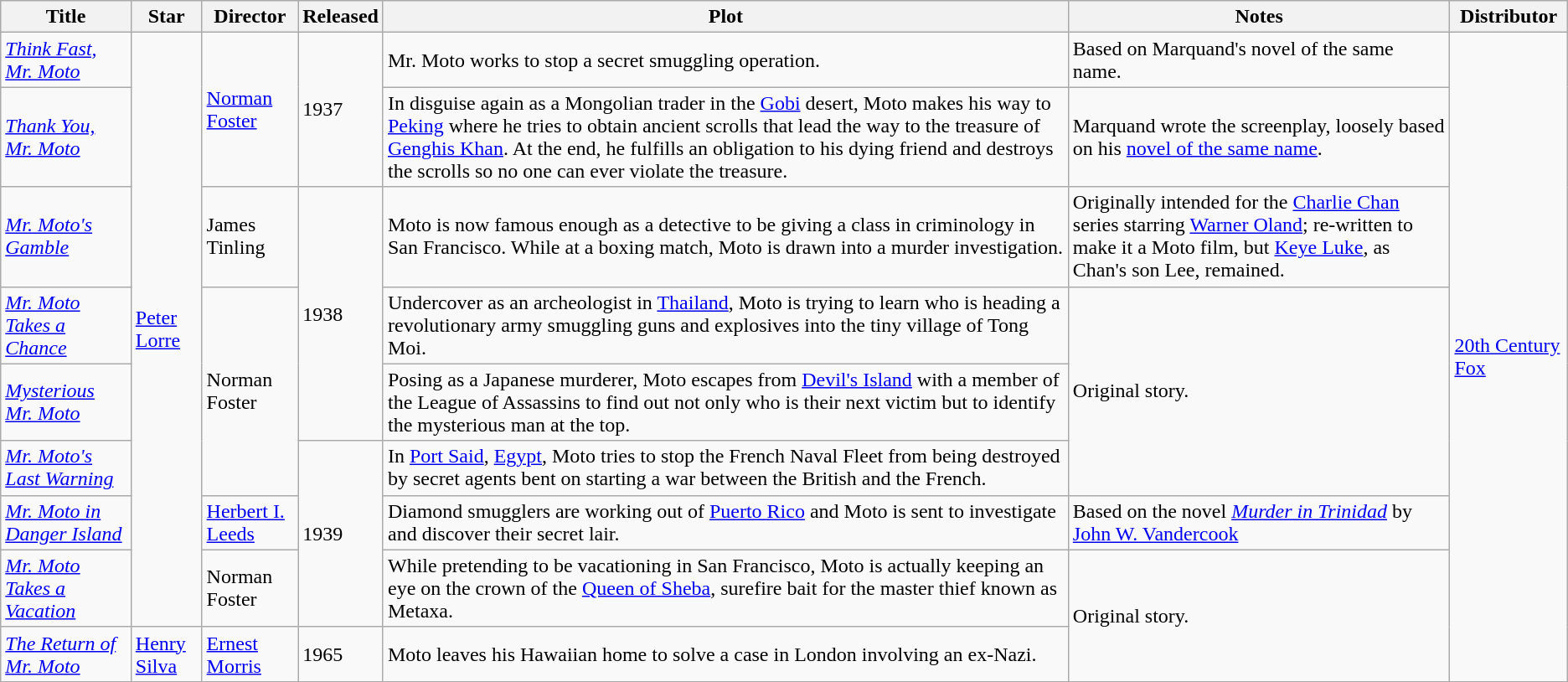<table class="sortable wikitable">
<tr>
<th class="unsortable">Title</th>
<th class="unsortable">Star</th>
<th class="unsortable">Director</th>
<th class="unsortable">Released</th>
<th class="unsortable">Plot</th>
<th class="unsortable">Notes</th>
<th class="unsortable">Distributor</th>
</tr>
<tr>
<td><em><a href='#'>Think Fast, Mr. Moto</a></em></td>
<td rowspan=8><a href='#'>Peter Lorre</a></td>
<td rowspan=2><a href='#'>Norman Foster</a></td>
<td rowspan=2>1937</td>
<td>Mr. Moto works to stop a secret smuggling operation.</td>
<td>Based on Marquand's novel of the same name.</td>
<td rowspan=9><a href='#'>20th Century Fox</a></td>
</tr>
<tr>
<td><em><a href='#'>Thank You, Mr. Moto</a></em></td>
<td>In disguise again as a Mongolian trader in the <a href='#'>Gobi</a> desert, Moto makes his way to <a href='#'>Peking</a> where he tries to obtain ancient scrolls that lead the way to the treasure of <a href='#'>Genghis Khan</a>.  At the end, he fulfills an obligation to his dying friend and destroys the scrolls so no one can ever violate the treasure.</td>
<td>Marquand wrote the screenplay, loosely based on his <a href='#'>novel of the same name</a>.</td>
</tr>
<tr>
<td><em><a href='#'>Mr. Moto's Gamble</a></em> </td>
<td>James Tinling</td>
<td rowspan=3>1938</td>
<td>Moto is now famous enough as a detective to be giving a class in criminology in San Francisco.  While at a boxing match, Moto is drawn into a murder investigation.</td>
<td>Originally intended for the <a href='#'>Charlie Chan</a> series starring <a href='#'>Warner Oland</a>; re-written to make it a Moto film, but <a href='#'>Keye Luke</a>, as Chan's son Lee, remained.</td>
</tr>
<tr>
<td><em><a href='#'>Mr. Moto Takes a Chance</a></em></td>
<td rowspan=3>Norman Foster</td>
<td>Undercover as an archeologist in <a href='#'>Thailand</a>, Moto is trying to learn who is heading a revolutionary army smuggling guns and explosives into the tiny village of Tong Moi.</td>
<td rowspan=3>Original story.</td>
</tr>
<tr>
<td><em><a href='#'>Mysterious Mr. Moto</a></em></td>
<td>Posing as a Japanese murderer, Moto escapes from <a href='#'>Devil's Island</a> with a member of the League of Assassins to find out not only who is their next victim but to identify the mysterious man at the top.</td>
</tr>
<tr>
<td><em><a href='#'>Mr. Moto's Last Warning</a></em></td>
<td rowspan=3>1939</td>
<td>In <a href='#'>Port Said</a>, <a href='#'>Egypt</a>, Moto tries to stop the French Naval Fleet from being destroyed by secret agents bent on starting a war between the British and the French.</td>
</tr>
<tr>
<td><em><a href='#'>Mr. Moto in Danger Island</a></em></td>
<td><a href='#'>Herbert I. Leeds</a></td>
<td>Diamond smugglers are working out of <a href='#'>Puerto Rico</a> and Moto is sent to investigate and discover their secret lair.</td>
<td>Based on the novel <em><a href='#'>Murder in Trinidad</a></em> by <a href='#'>John W. Vandercook</a></td>
</tr>
<tr>
<td><em><a href='#'>Mr. Moto Takes a Vacation</a></em></td>
<td>Norman Foster</td>
<td>While pretending to be vacationing in San Francisco, Moto is actually keeping an eye on the crown of the <a href='#'>Queen of Sheba</a>, surefire bait for the master thief known as Metaxa.</td>
<td rowspan=2>Original story.</td>
</tr>
<tr>
<td><em><a href='#'>The Return of Mr. Moto</a></em></td>
<td><a href='#'>Henry Silva</a></td>
<td><a href='#'>Ernest Morris</a></td>
<td>1965</td>
<td>Moto leaves his Hawaiian home to solve a case in London involving an ex-Nazi.</td>
</tr>
</table>
